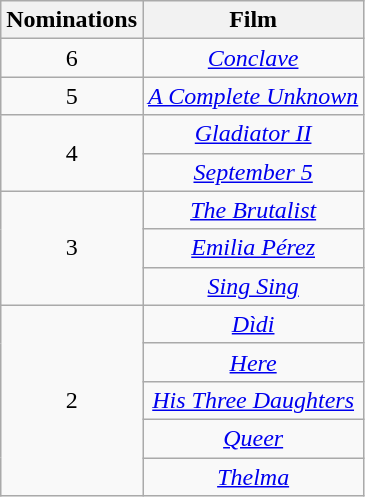<table class="wikitable plainrowheaders" style="text-align:center;">
<tr>
<th scope="col" style="width:55px;">Nominations</th>
<th scope="col" style="text-align:center;">Film</th>
</tr>
<tr>
<td scope="row" style="text-align:center;">6</td>
<td><em><a href='#'>Conclave</a></em></td>
</tr>
<tr>
<td scope="row" style="text-align:center;">5</td>
<td><em><a href='#'>A Complete Unknown</a></em></td>
</tr>
<tr>
<td scope="row" rowspan="2" style="text-align:center;">4</td>
<td><em><a href='#'>Gladiator II</a></em></td>
</tr>
<tr>
<td><em><a href='#'>September 5</a></em></td>
</tr>
<tr>
<td scope="row" rowspan="3" style="text-align:center;">3</td>
<td><em><a href='#'>The Brutalist</a></em></td>
</tr>
<tr>
<td><em><a href='#'>Emilia Pérez</a></em></td>
</tr>
<tr>
<td><em><a href='#'>Sing Sing</a></em></td>
</tr>
<tr>
<td scope="row" rowspan="5" style="text-align:center;">2</td>
<td><em><a href='#'>Dìdi</a></em></td>
</tr>
<tr>
<td><em><a href='#'>Here</a></em></td>
</tr>
<tr>
<td><em><a href='#'>His Three Daughters</a></em></td>
</tr>
<tr>
<td><em><a href='#'>Queer</a></em></td>
</tr>
<tr>
<td><em><a href='#'>Thelma</a></em></td>
</tr>
</table>
